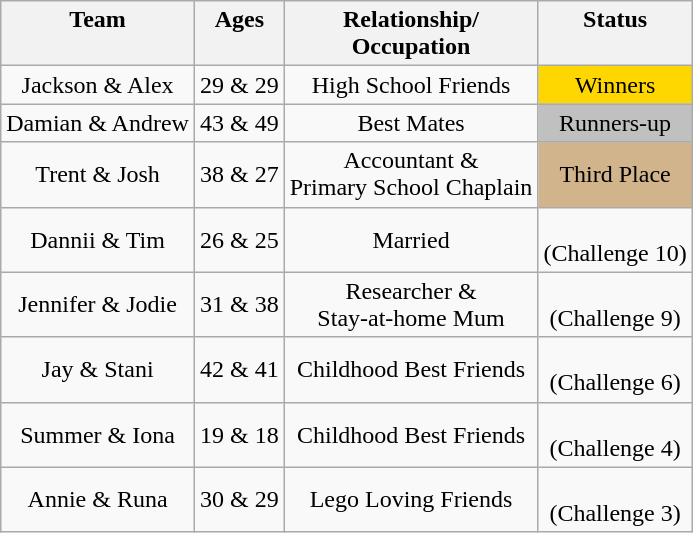<table class="wikitable" style="text-align:center">
<tr valign="top">
<th>Team</th>
<th>Ages</th>
<th>Relationship/<br>Occupation</th>
<th>Status</th>
</tr>
<tr>
<td>Jackson & Alex</td>
<td>29 & 29</td>
<td>High School Friends</td>
<td style="background:gold">Winners</td>
</tr>
<tr>
<td>Damian & Andrew</td>
<td>43 & 49</td>
<td>Best Mates</td>
<td style="background:silver">Runners-up</td>
</tr>
<tr>
<td>Trent & Josh</td>
<td>38 & 27</td>
<td>Accountant &<br>Primary School Chaplain</td>
<td style="background:tan">Third Place</td>
</tr>
<tr>
<td>Dannii & Tim</td>
<td>26 & 25</td>
<td>Married</td>
<td><br>(Challenge 10)</td>
</tr>
<tr>
<td>Jennifer & Jodie</td>
<td>31 & 38</td>
<td>Researcher &<br>Stay-at-home Mum</td>
<td><br>(Challenge 9)</td>
</tr>
<tr>
<td>Jay & Stani</td>
<td>42 & 41</td>
<td>Childhood Best Friends</td>
<td><br>(Challenge 6)</td>
</tr>
<tr>
<td>Summer & Iona</td>
<td>19 & 18</td>
<td>Childhood Best Friends</td>
<td><br>(Challenge 4)</td>
</tr>
<tr>
<td>Annie & Runa</td>
<td>30 & 29</td>
<td>Lego Loving Friends</td>
<td><br>(Challenge 3)</td>
</tr>
</table>
